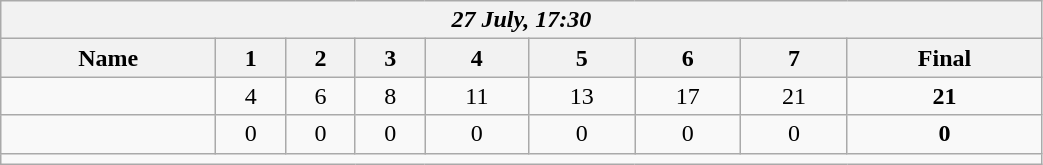<table class=wikitable style="text-align:center; width: 55%">
<tr>
<th colspan=9><em>27 July, 17:30</em></th>
</tr>
<tr>
<th>Name</th>
<th>1</th>
<th>2</th>
<th>3</th>
<th>4</th>
<th>5</th>
<th>6</th>
<th>7</th>
<th>Final</th>
</tr>
<tr>
<td align=left><strong></strong></td>
<td>4</td>
<td>6</td>
<td>8</td>
<td>11</td>
<td>13</td>
<td>17</td>
<td>21</td>
<td><strong>21</strong></td>
</tr>
<tr>
<td align=left></td>
<td>0</td>
<td>0</td>
<td>0</td>
<td>0</td>
<td>0</td>
<td>0</td>
<td>0</td>
<td><strong>0</strong></td>
</tr>
<tr>
<td colspan=9></td>
</tr>
</table>
